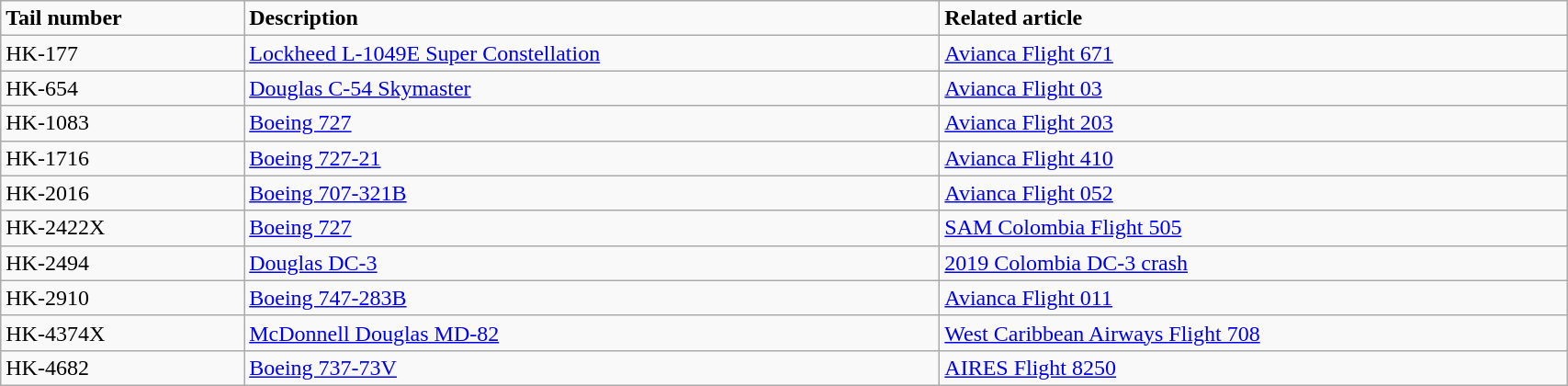<table class="wikitable" width="90%">
<tr>
<td><strong>Tail number</strong></td>
<td><strong>Description</strong></td>
<td><strong>Related article</strong></td>
</tr>
<tr>
<td>HK-177</td>
<td><a href='#'>Lockheed L-1049E Super Constellation</a></td>
<td><a href='#'>Avianca Flight 671</a></td>
</tr>
<tr>
<td>HK-654</td>
<td><a href='#'>Douglas C-54 Skymaster</a></td>
<td><a href='#'>Avianca Flight 03</a></td>
</tr>
<tr>
<td>HK-1083</td>
<td><a href='#'>Boeing 727</a></td>
<td><a href='#'>Avianca Flight 203</a></td>
</tr>
<tr>
<td>HK-1716</td>
<td><a href='#'>Boeing 727-21</a></td>
<td><a href='#'>Avianca Flight 410</a></td>
</tr>
<tr>
<td>HK-2016</td>
<td><a href='#'>Boeing 707-321B</a></td>
<td><a href='#'>Avianca Flight 052</a></td>
</tr>
<tr>
<td>HK-2422X</td>
<td><a href='#'>Boeing 727</a></td>
<td><a href='#'>SAM Colombia Flight 505</a></td>
</tr>
<tr>
<td>HK-2494</td>
<td><a href='#'>Douglas DC-3</a></td>
<td><a href='#'>2019 Colombia DC-3 crash</a></td>
</tr>
<tr>
<td>HK-2910</td>
<td><a href='#'>Boeing 747-283B</a></td>
<td><a href='#'>Avianca Flight 011</a></td>
</tr>
<tr>
<td>HK-4374X</td>
<td><a href='#'>McDonnell Douglas MD-82</a></td>
<td><a href='#'>West Caribbean Airways Flight 708</a></td>
</tr>
<tr>
<td>HK-4682</td>
<td><a href='#'>Boeing 737-73V</a></td>
<td><a href='#'>AIRES Flight 8250</a></td>
</tr>
</table>
